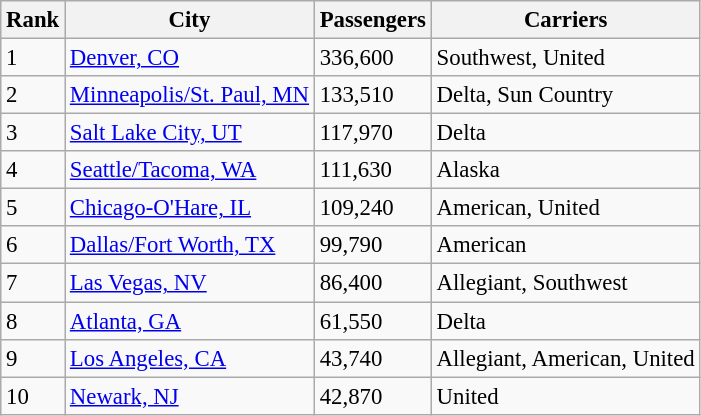<table class="wikitable sortable" style="font-size: 95%">
<tr>
<th>Rank</th>
<th>City</th>
<th>Passengers</th>
<th>Carriers</th>
</tr>
<tr>
<td>1</td>
<td><a href='#'>Denver, CO</a></td>
<td>336,600</td>
<td>Southwest, United</td>
</tr>
<tr>
<td>2</td>
<td><a href='#'>Minneapolis/St. Paul, MN</a></td>
<td>133,510</td>
<td>Delta, Sun Country</td>
</tr>
<tr>
<td>3</td>
<td><a href='#'>Salt Lake City, UT</a></td>
<td>117,970</td>
<td>Delta</td>
</tr>
<tr>
<td>4</td>
<td><a href='#'>Seattle/Tacoma, WA</a></td>
<td>111,630</td>
<td>Alaska</td>
</tr>
<tr>
<td>5</td>
<td><a href='#'>Chicago-O'Hare, IL</a></td>
<td>109,240</td>
<td>American, United</td>
</tr>
<tr>
<td>6</td>
<td><a href='#'>Dallas/Fort Worth, TX</a></td>
<td>99,790</td>
<td>American</td>
</tr>
<tr>
<td>7</td>
<td><a href='#'>Las Vegas, NV</a></td>
<td>86,400</td>
<td>Allegiant, Southwest</td>
</tr>
<tr>
<td>8</td>
<td><a href='#'>Atlanta, GA</a></td>
<td>61,550</td>
<td>Delta</td>
</tr>
<tr>
<td>9</td>
<td><a href='#'>Los Angeles, CA</a></td>
<td>43,740</td>
<td>Allegiant, American, United</td>
</tr>
<tr>
<td>10</td>
<td><a href='#'>Newark, NJ</a></td>
<td>42,870</td>
<td>United</td>
</tr>
</table>
